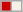<table class="wikitable" style="font-size: 95%">
<tr>
<td bgcolor="#d00000"></td>
<td bgcolor="#F5F1E7"></td>
</tr>
</table>
